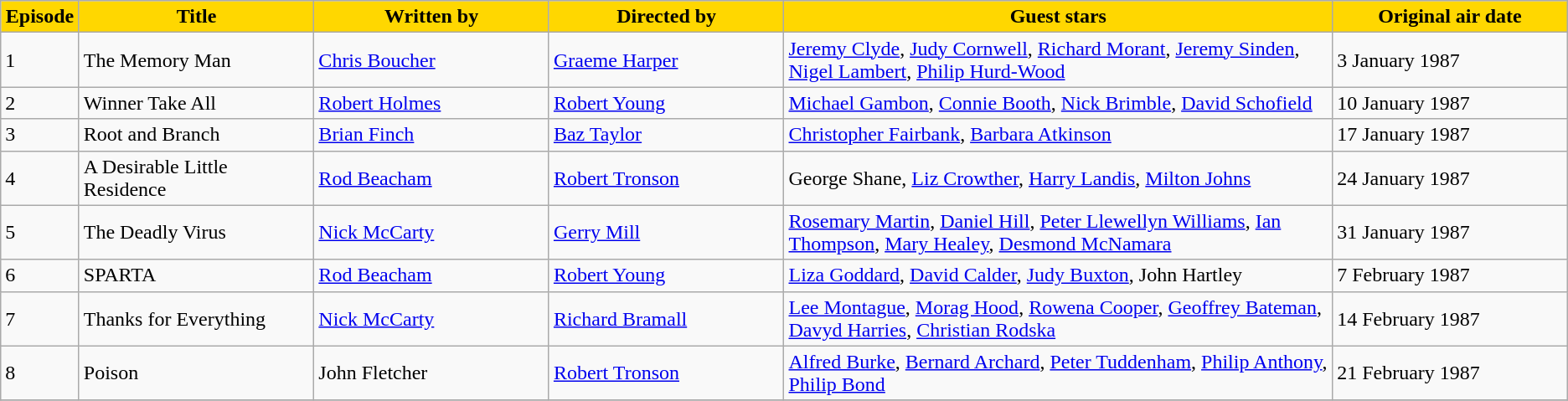<table class="wikitable">
<tr>
<th style="width:5%; background:#FFD700;">Episode</th>
<th style="width:15%; background:#FFD700;">Title</th>
<th style="width:15%; background:#FFD700;">Written by</th>
<th style="width:15%; background:#FFD700;">Directed by</th>
<th style="width:35%; background:#FFD700;">Guest stars</th>
<th style="width:35%; background:#FFD700;">Original air date</th>
</tr>
<tr id="The Memory Man">
<td>1</td>
<td>The Memory Man</td>
<td><a href='#'>Chris Boucher</a></td>
<td><a href='#'>Graeme Harper</a></td>
<td><a href='#'>Jeremy Clyde</a>, <a href='#'>Judy Cornwell</a>, <a href='#'>Richard Morant</a>, <a href='#'>Jeremy Sinden</a>, <a href='#'>Nigel Lambert</a>, <a href='#'>Philip Hurd-Wood</a></td>
<td>3 January 1987</td>
</tr>
<tr id="Winner Take All">
<td>2</td>
<td>Winner Take All</td>
<td><a href='#'>Robert Holmes</a></td>
<td><a href='#'>Robert Young</a></td>
<td><a href='#'>Michael Gambon</a>, <a href='#'>Connie Booth</a>, <a href='#'>Nick Brimble</a>, <a href='#'>David Schofield</a></td>
<td>10 January 1987</td>
</tr>
<tr id="Root and Branch">
<td>3</td>
<td>Root and Branch</td>
<td><a href='#'>Brian Finch</a></td>
<td><a href='#'>Baz Taylor</a></td>
<td><a href='#'>Christopher Fairbank</a>, <a href='#'>Barbara Atkinson</a></td>
<td>17 January 1987</td>
</tr>
<tr id="A Desirable Little Residence">
<td>4</td>
<td>A Desirable Little Residence</td>
<td><a href='#'>Rod Beacham</a></td>
<td><a href='#'>Robert Tronson</a></td>
<td>George Shane, <a href='#'>Liz Crowther</a>, <a href='#'>Harry Landis</a>, <a href='#'>Milton Johns</a></td>
<td>24 January 1987</td>
</tr>
<tr id="The Deadly Virus">
<td>5</td>
<td>The Deadly Virus</td>
<td><a href='#'>Nick McCarty</a></td>
<td><a href='#'>Gerry Mill</a></td>
<td><a href='#'>Rosemary Martin</a>, <a href='#'>Daniel Hill</a>, <a href='#'>Peter Llewellyn Williams</a>, <a href='#'>Ian Thompson</a>, <a href='#'>Mary Healey</a>, <a href='#'>Desmond McNamara</a></td>
<td>31 January 1987</td>
</tr>
<tr id="SPARTA">
<td>6</td>
<td>SPARTA</td>
<td><a href='#'>Rod Beacham</a></td>
<td><a href='#'>Robert Young</a></td>
<td><a href='#'>Liza Goddard</a>, <a href='#'>David Calder</a>, <a href='#'>Judy Buxton</a>, John Hartley</td>
<td>7 February 1987</td>
</tr>
<tr id="Thanks for Everything">
<td>7</td>
<td>Thanks for Everything</td>
<td><a href='#'>Nick McCarty</a></td>
<td><a href='#'>Richard Bramall</a></td>
<td><a href='#'>Lee Montague</a>, <a href='#'>Morag Hood</a>, <a href='#'>Rowena Cooper</a>, <a href='#'>Geoffrey Bateman</a>, <a href='#'>Davyd Harries</a>, <a href='#'>Christian Rodska</a></td>
<td>14 February 1987</td>
</tr>
<tr id="Poison">
<td>8</td>
<td>Poison</td>
<td>John Fletcher</td>
<td><a href='#'>Robert Tronson</a></td>
<td><a href='#'>Alfred Burke</a>, <a href='#'>Bernard Archard</a>, <a href='#'>Peter Tuddenham</a>, <a href='#'>Philip Anthony</a>, <a href='#'>Philip Bond</a></td>
<td>21 February 1987</td>
</tr>
<tr>
</tr>
</table>
